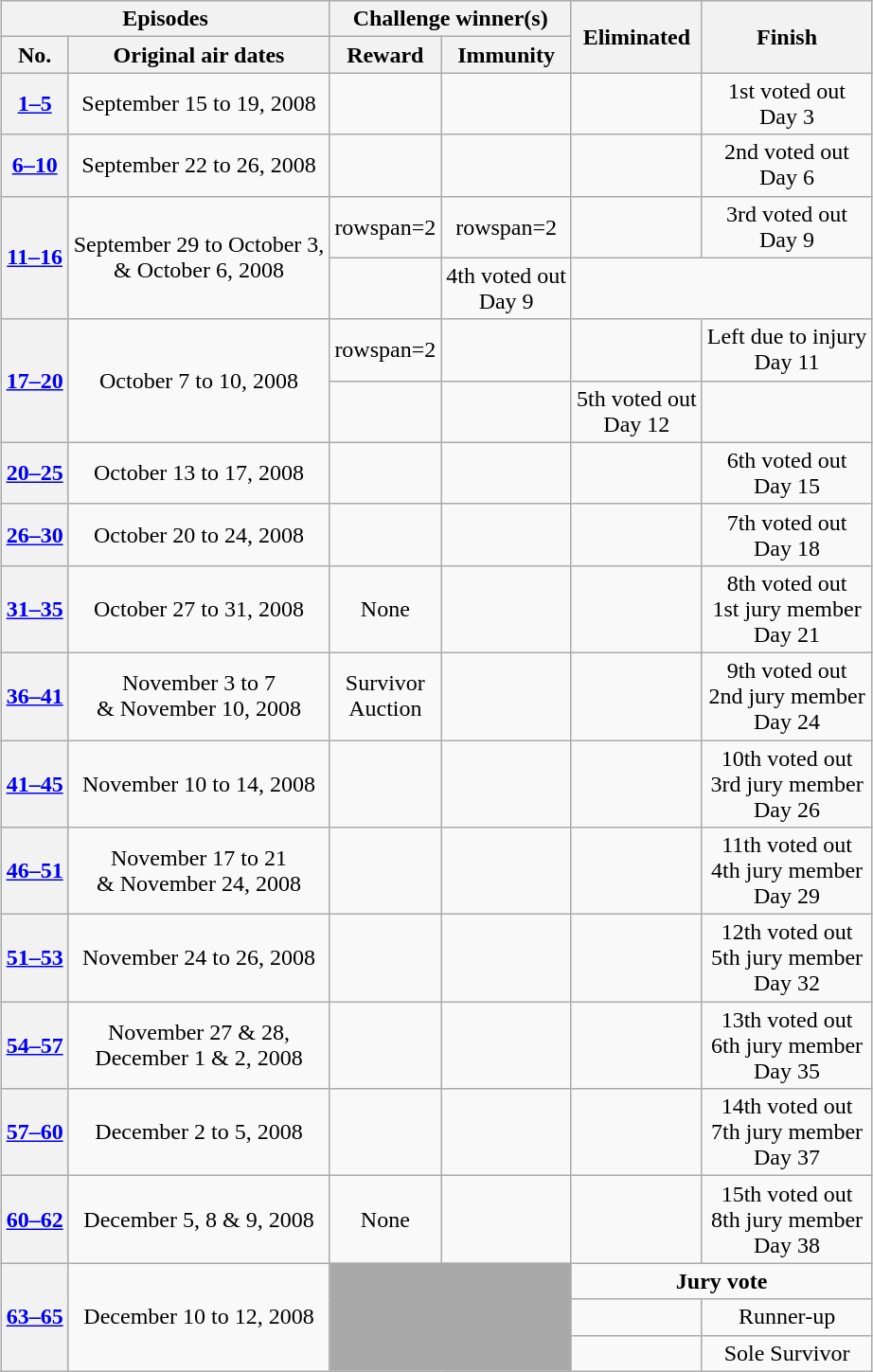<table class="wikitable nowrap" style="margin:auto; text-align:center">
<tr>
<th colspan="2">Episodes</th>
<th colspan="2">Challenge winner(s)</th>
<th rowspan="2">Eliminated</th>
<th rowspan="2">Finish</th>
</tr>
<tr>
<th>No.</th>
<th>Original air dates</th>
<th>Reward</th>
<th>Immunity</th>
</tr>
<tr>
<th><a href='#'>1–5</a></th>
<td>September 15 to 19, 2008</td>
<td></td>
<td></td>
<td></td>
<td>1st voted out<br>Day 3</td>
</tr>
<tr>
<th><a href='#'>6–10</a></th>
<td>September 22 to 26, 2008</td>
<td></td>
<td></td>
<td></td>
<td>2nd voted out<br>Day 6</td>
</tr>
<tr>
<th rowspan="2"><a href='#'>11–16</a></th>
<td rowspan=2>September 29 to October 3,<br> & October 6, 2008</td>
<td>rowspan=2 </td>
<td>rowspan=2 </td>
<td></td>
<td>3rd voted out<br>Day 9</td>
</tr>
<tr>
<td></td>
<td>4th voted out<br>Day 9</td>
</tr>
<tr>
<th rowspan=2><a href='#'>17–20</a></th>
<td rowspan=2>October 7 to 10, 2008</td>
<td>rowspan=2 </td>
<td></td>
<td></td>
<td>Left due to injury<br>Day 11</td>
</tr>
<tr>
<td></td>
<td></td>
<td>5th voted out<br>Day 12</td>
</tr>
<tr>
<th><a href='#'>20–25</a></th>
<td>October 13 to 17, 2008</td>
<td></td>
<td></td>
<td></td>
<td>6th voted out<br>Day 15</td>
</tr>
<tr>
<th><a href='#'>26–30</a></th>
<td>October 20 to 24, 2008</td>
<td></td>
<td></td>
<td></td>
<td>7th voted out<br>Day 18</td>
</tr>
<tr>
<th><a href='#'>31–35</a></th>
<td>October 27 to 31, 2008</td>
<td>None</td>
<td></td>
<td></td>
<td>8th voted out<br>1st jury member<br>Day 21</td>
</tr>
<tr>
<th><a href='#'>36–41</a></th>
<td>November 3 to 7 <br>& November 10, 2008</td>
<td>Survivor<br>Auction</td>
<td></td>
<td></td>
<td>9th voted out<br>2nd jury member<br>Day 24</td>
</tr>
<tr>
<th><a href='#'>41–45</a></th>
<td>November 10 to 14, 2008</td>
<td></td>
<td></td>
<td></td>
<td>10th voted out<br>3rd jury member<br>Day 26</td>
</tr>
<tr>
<th><a href='#'>46–51</a></th>
<td>November 17 to 21<br>& November 24, 2008</td>
<td></td>
<td></td>
<td></td>
<td>11th voted out<br>4th jury member<br>Day 29</td>
</tr>
<tr>
<th><a href='#'>51–53</a></th>
<td>November 24 to 26, 2008</td>
<td></td>
<td></td>
<td></td>
<td>12th voted out<br>5th jury member<br>Day 32</td>
</tr>
<tr>
<th><a href='#'>54–57</a></th>
<td>November 27 & 28,<br>December 1 & 2, 2008</td>
<td></td>
<td></td>
<td></td>
<td>13th voted out<br>6th jury member<br>Day 35</td>
</tr>
<tr>
<th><a href='#'>57–60</a></th>
<td>December 2 to 5, 2008</td>
<td></td>
<td></td>
<td></td>
<td>14th voted out<br>7th jury member<br>Day 37</td>
</tr>
<tr>
<th><a href='#'>60–62</a></th>
<td>December 5, 8 & 9, 2008</td>
<td>None</td>
<td></td>
<td></td>
<td>15th voted out<br>8th jury member<br>Day 38</td>
</tr>
<tr>
<th rowspan="3"><a href='#'>63–65</a></th>
<td rowspan="3">December 10 to 12, 2008</td>
<td colspan=2 rowspan=3 bgcolor="darkgray"></td>
<td colspan=2><strong>Jury vote</strong></td>
</tr>
<tr>
<td></td>
<td>Runner-up</td>
</tr>
<tr>
<td></td>
<td>Sole Survivor</td>
</tr>
</table>
